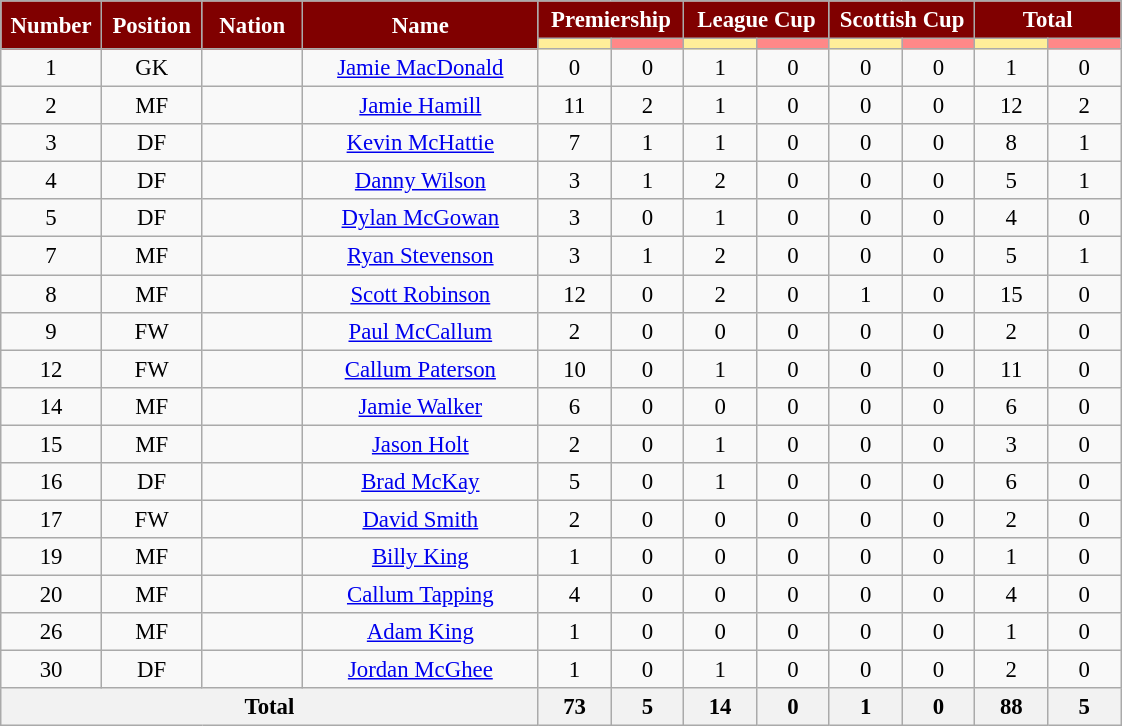<table class="wikitable" style="font-size: 95%; text-align: center;">
<tr>
<th style="background:maroon; color:white;" scope="col" rowspan="2" width=60 align="center">Number</th>
<th style="background:maroon; color:white;" scope="col" rowspan="2" width=60 align="center">Position</th>
<th style="background:maroon; color:white;" scope="col" rowspan="2" width=60 align="center">Nation</th>
<th style="background:maroon; color:white;" scope="col" rowspan="2" width=150 align="center">Name</th>
<th style="background:maroon; color:white;" scope="col" colspan="2" width=90 align="center">Premiership</th>
<th style="background:maroon; color:white;" scope="col" colspan="2" width=90 align="center">League Cup</th>
<th style="background:maroon; color:white;" scope="col" colspan="2" width=90 align="center">Scottish Cup</th>
<th style="background:maroon; color:white;" scope="col" colspan="2" width=90 align="center">Total</th>
</tr>
<tr>
<th width=30 style="background: #FFEE99"></th>
<th width=30 style="background: #FF8888"></th>
<th width=30 style="background: #FFEE99"></th>
<th width=30 style="background: #FF8888"></th>
<th width=30 style="background: #FFEE99"></th>
<th width=30 style="background: #FF8888"></th>
<th width=30 style="background: #FFEE99"></th>
<th width=30 style="background: #FF8888"></th>
</tr>
<tr>
<td>1</td>
<td>GK</td>
<td></td>
<td><a href='#'>Jamie MacDonald</a></td>
<td>0</td>
<td>0</td>
<td>1</td>
<td>0</td>
<td>0</td>
<td>0</td>
<td>1</td>
<td>0</td>
</tr>
<tr>
<td>2</td>
<td>MF</td>
<td></td>
<td><a href='#'>Jamie Hamill</a></td>
<td>11</td>
<td>2</td>
<td>1</td>
<td>0</td>
<td>0</td>
<td>0</td>
<td>12</td>
<td>2</td>
</tr>
<tr>
<td>3</td>
<td>DF</td>
<td></td>
<td><a href='#'>Kevin McHattie</a></td>
<td>7</td>
<td>1</td>
<td>1</td>
<td>0</td>
<td>0</td>
<td>0</td>
<td>8</td>
<td>1</td>
</tr>
<tr>
<td>4</td>
<td>DF</td>
<td></td>
<td><a href='#'>Danny Wilson</a></td>
<td>3</td>
<td>1</td>
<td>2</td>
<td>0</td>
<td>0</td>
<td>0</td>
<td>5</td>
<td>1</td>
</tr>
<tr>
<td>5</td>
<td>DF</td>
<td></td>
<td><a href='#'>Dylan McGowan</a></td>
<td>3</td>
<td>0</td>
<td>1</td>
<td>0</td>
<td>0</td>
<td>0</td>
<td>4</td>
<td>0</td>
</tr>
<tr>
<td>7</td>
<td>MF</td>
<td></td>
<td><a href='#'>Ryan Stevenson</a></td>
<td>3</td>
<td>1</td>
<td>2</td>
<td>0</td>
<td>0</td>
<td>0</td>
<td>5</td>
<td>1</td>
</tr>
<tr>
<td>8</td>
<td>MF</td>
<td></td>
<td><a href='#'>Scott Robinson</a></td>
<td>12</td>
<td>0</td>
<td>2</td>
<td>0</td>
<td>1</td>
<td>0</td>
<td>15</td>
<td>0</td>
</tr>
<tr>
<td>9</td>
<td>FW</td>
<td></td>
<td><a href='#'>Paul McCallum</a></td>
<td>2</td>
<td>0</td>
<td>0</td>
<td>0</td>
<td>0</td>
<td>0</td>
<td>2</td>
<td>0</td>
</tr>
<tr>
<td>12</td>
<td>FW</td>
<td></td>
<td><a href='#'>Callum Paterson</a></td>
<td>10</td>
<td>0</td>
<td>1</td>
<td>0</td>
<td>0</td>
<td>0</td>
<td>11</td>
<td>0</td>
</tr>
<tr>
<td>14</td>
<td>MF</td>
<td></td>
<td><a href='#'>Jamie Walker</a></td>
<td>6</td>
<td>0</td>
<td>0</td>
<td>0</td>
<td>0</td>
<td>0</td>
<td>6</td>
<td>0</td>
</tr>
<tr>
<td>15</td>
<td>MF</td>
<td></td>
<td><a href='#'>Jason Holt</a></td>
<td>2</td>
<td>0</td>
<td>1</td>
<td>0</td>
<td>0</td>
<td>0</td>
<td>3</td>
<td>0</td>
</tr>
<tr>
<td>16</td>
<td>DF</td>
<td></td>
<td><a href='#'>Brad McKay</a></td>
<td>5</td>
<td>0</td>
<td>1</td>
<td>0</td>
<td>0</td>
<td>0</td>
<td>6</td>
<td>0</td>
</tr>
<tr>
<td>17</td>
<td>FW</td>
<td></td>
<td><a href='#'>David Smith</a></td>
<td>2</td>
<td>0</td>
<td>0</td>
<td>0</td>
<td>0</td>
<td>0</td>
<td>2</td>
<td>0</td>
</tr>
<tr>
<td>19</td>
<td>MF</td>
<td></td>
<td><a href='#'>Billy King</a></td>
<td>1</td>
<td>0</td>
<td>0</td>
<td>0</td>
<td>0</td>
<td>0</td>
<td>1</td>
<td>0</td>
</tr>
<tr>
<td>20</td>
<td>MF</td>
<td></td>
<td><a href='#'>Callum Tapping</a></td>
<td>4</td>
<td>0</td>
<td>0</td>
<td>0</td>
<td>0</td>
<td>0</td>
<td>4</td>
<td>0</td>
</tr>
<tr>
<td>26</td>
<td>MF</td>
<td></td>
<td><a href='#'>Adam King</a></td>
<td>1</td>
<td>0</td>
<td>0</td>
<td>0</td>
<td>0</td>
<td>0</td>
<td>1</td>
<td>0</td>
</tr>
<tr>
<td>30</td>
<td>DF</td>
<td></td>
<td><a href='#'>Jordan McGhee</a></td>
<td>1</td>
<td>0</td>
<td>1</td>
<td>0</td>
<td>0</td>
<td>0</td>
<td>2</td>
<td>0</td>
</tr>
<tr>
<th colspan=4>Total</th>
<th>73</th>
<th>5</th>
<th>14</th>
<th>0</th>
<th>1</th>
<th>0</th>
<th>88</th>
<th>5</th>
</tr>
</table>
